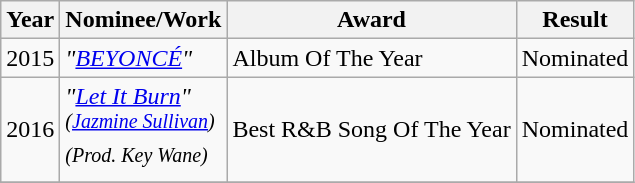<table class="wikitable">
<tr>
<th>Year</th>
<th>Nominee/Work</th>
<th>Award</th>
<th>Result</th>
</tr>
<tr>
<td>2015</td>
<td><em>"<a href='#'>BEYONCÉ</a>"</em></td>
<td>Album Of The Year</td>
<td>Nominated</td>
</tr>
<tr>
<td>2016</td>
<td><em>"<a href='#'>Let It Burn</a>"</em><br><sup><em>(<a href='#'>Jazmine Sullivan</a>)</em></sup><br><em><sup>(Prod. Key Wane)</sup></em></td>
<td>Best R&B Song Of The Year</td>
<td>Nominated</td>
</tr>
<tr>
</tr>
</table>
